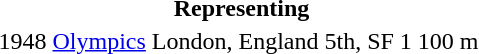<table>
<tr>
<th colspan="6">Representing </th>
</tr>
<tr>
<td>1948</td>
<td><a href='#'>Olympics</a></td>
<td>London, England</td>
<td>5th, SF 1</td>
<td>100 m</td>
<td><a href='#'></a></td>
</tr>
</table>
